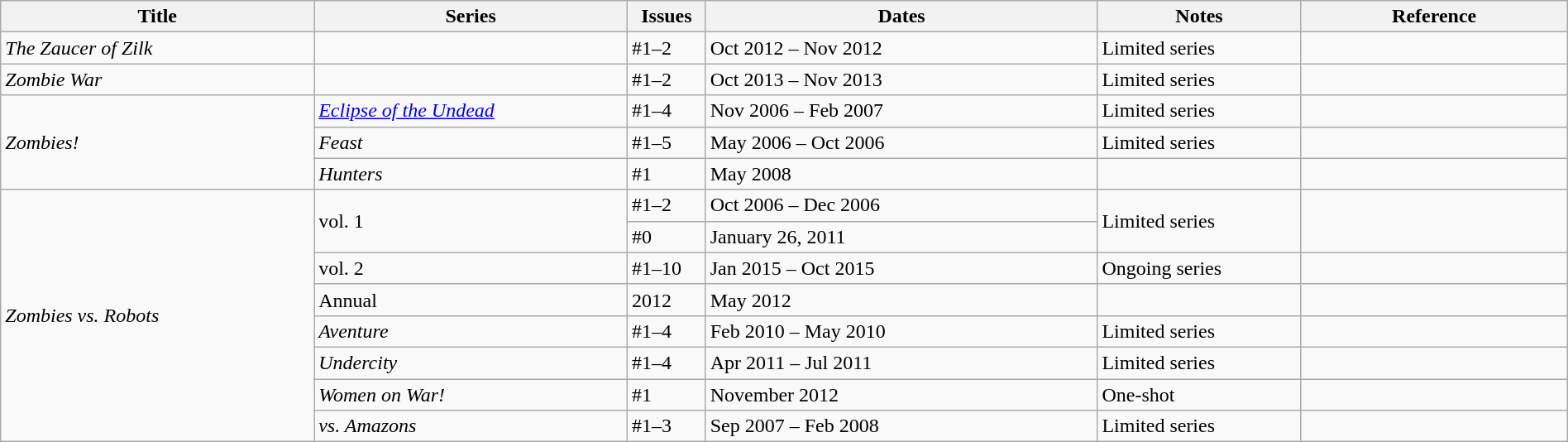<table class="wikitable sortable" style="width:100%;">
<tr>
<th width=20%>Title</th>
<th width=20%>Series</th>
<th width=5%>Issues</th>
<th width=25%>Dates</th>
<th width=13%>Notes</th>
<th>Reference</th>
</tr>
<tr>
<td><em>The Zaucer of Zilk</em></td>
<td></td>
<td>#1–2</td>
<td>Oct 2012 – Nov 2012</td>
<td>Limited series</td>
<td></td>
</tr>
<tr>
<td><em>Zombie War</em></td>
<td></td>
<td>#1–2</td>
<td>Oct 2013 – Nov 2013</td>
<td>Limited series</td>
<td></td>
</tr>
<tr>
<td rowspan="3"><em>Zombies!</em></td>
<td><em><a href='#'>Eclipse of the Undead</a></em></td>
<td>#1–4</td>
<td>Nov 2006 – Feb 2007</td>
<td>Limited series</td>
<td></td>
</tr>
<tr>
<td><em>Feast</em></td>
<td>#1–5</td>
<td>May 2006 – Oct 2006</td>
<td>Limited series</td>
<td></td>
</tr>
<tr>
<td><em>Hunters</em></td>
<td>#1</td>
<td>May 2008</td>
<td></td>
<td></td>
</tr>
<tr>
<td rowspan="8"><em>Zombies vs. Robots</em></td>
<td rowspan="2">vol. 1</td>
<td>#1–2</td>
<td>Oct 2006 – Dec 2006</td>
<td rowspan="2">Limited series</td>
<td rowspan="2"></td>
</tr>
<tr>
<td>#0</td>
<td>January 26, 2011</td>
</tr>
<tr>
<td>vol. 2</td>
<td>#1–10</td>
<td>Jan 2015 – Oct 2015</td>
<td>Ongoing series</td>
<td></td>
</tr>
<tr>
<td>Annual</td>
<td>2012</td>
<td>May 2012</td>
<td></td>
<td></td>
</tr>
<tr>
<td><em>Aventure</em></td>
<td>#1–4</td>
<td>Feb 2010 – May 2010</td>
<td>Limited series</td>
<td></td>
</tr>
<tr>
<td><em>Undercity</em></td>
<td>#1–4</td>
<td>Apr 2011 – Jul 2011</td>
<td>Limited series</td>
<td></td>
</tr>
<tr>
<td><em>Women on War!</em></td>
<td>#1</td>
<td>November 2012</td>
<td>One-shot</td>
<td></td>
</tr>
<tr>
<td><em>vs. Amazons</em></td>
<td>#1–3</td>
<td>Sep 2007 – Feb 2008</td>
<td>Limited series</td>
<td></td>
</tr>
</table>
